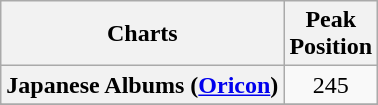<table class="wikitable sortable plainrowheaders" style="text-align:center">
<tr>
<th>Charts</th>
<th>Peak<br>Position</th>
</tr>
<tr>
<th scope="row">Japanese Albums (<a href='#'>Oricon</a>)</th>
<td>245</td>
</tr>
<tr>
</tr>
<tr>
</tr>
</table>
